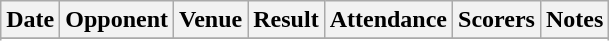<table class="wikitable">
<tr>
<th>Date</th>
<th>Opponent</th>
<th>Venue</th>
<th>Result</th>
<th>Attendance</th>
<th>Scorers</th>
<th>Notes</th>
</tr>
<tr>
</tr>
<tr style="background: #ddffdd;">
</tr>
<tr>
</tr>
<tr style="background: #ddffdd;">
</tr>
<tr>
</tr>
<tr style="background: #ddffdd;">
</tr>
<tr>
</tr>
<tr style="background: #ddffdd;">
</tr>
<tr>
</tr>
<tr style="background: #ddffdd;">
</tr>
<tr>
</tr>
<tr style="background: #ffdddd;">
</tr>
<tr>
</tr>
<tr style="background: #ffdddd;">
</tr>
<tr>
</tr>
<tr style="background: #ffffdd;">
</tr>
<tr>
</tr>
</table>
